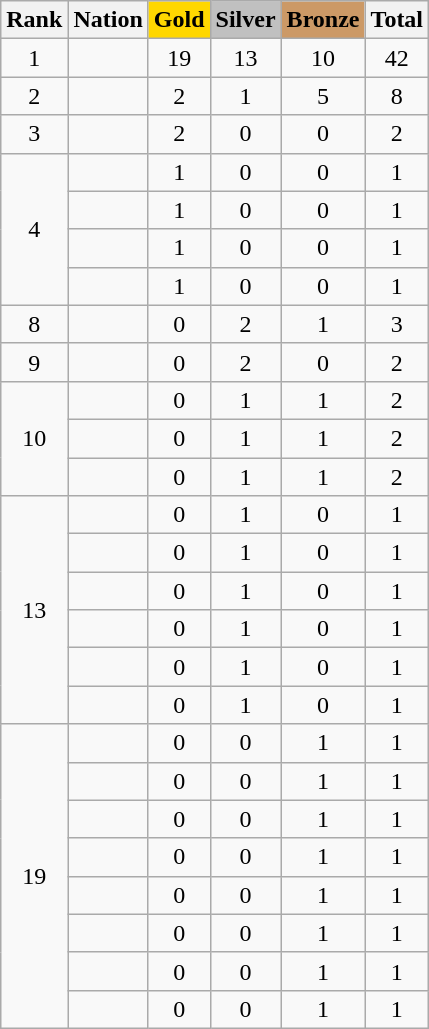<table class="wikitable sortable" style="text-align:center">
<tr>
<th>Rank</th>
<th>Nation</th>
<th style="background-color:gold">Gold</th>
<th style="background-color:silver">Silver</th>
<th style="background-color:#cc9966">Bronze</th>
<th>Total</th>
</tr>
<tr>
<td>1</td>
<td align=left></td>
<td>19</td>
<td>13</td>
<td>10</td>
<td>42</td>
</tr>
<tr>
<td>2</td>
<td align=left></td>
<td>2</td>
<td>1</td>
<td>5</td>
<td>8</td>
</tr>
<tr>
<td>3</td>
<td align=left></td>
<td>2</td>
<td>0</td>
<td>0</td>
<td>2</td>
</tr>
<tr>
<td rowspan=4>4</td>
<td align=left></td>
<td>1</td>
<td>0</td>
<td>0</td>
<td>1</td>
</tr>
<tr>
<td align=left></td>
<td>1</td>
<td>0</td>
<td>0</td>
<td>1</td>
</tr>
<tr>
<td align=left></td>
<td>1</td>
<td>0</td>
<td>0</td>
<td>1</td>
</tr>
<tr>
<td align=left></td>
<td>1</td>
<td>0</td>
<td>0</td>
<td>1</td>
</tr>
<tr>
<td>8</td>
<td align=left></td>
<td>0</td>
<td>2</td>
<td>1</td>
<td>3</td>
</tr>
<tr>
<td>9</td>
<td align=left></td>
<td>0</td>
<td>2</td>
<td>0</td>
<td>2</td>
</tr>
<tr>
<td rowspan=3>10</td>
<td align=left></td>
<td>0</td>
<td>1</td>
<td>1</td>
<td>2</td>
</tr>
<tr>
<td align=left></td>
<td>0</td>
<td>1</td>
<td>1</td>
<td>2</td>
</tr>
<tr>
<td align=left></td>
<td>0</td>
<td>1</td>
<td>1</td>
<td>2</td>
</tr>
<tr>
<td rowspan=6>13</td>
<td align=left></td>
<td>0</td>
<td>1</td>
<td>0</td>
<td>1</td>
</tr>
<tr>
<td align=left></td>
<td>0</td>
<td>1</td>
<td>0</td>
<td>1</td>
</tr>
<tr>
<td align=left></td>
<td>0</td>
<td>1</td>
<td>0</td>
<td>1</td>
</tr>
<tr>
<td align=left></td>
<td>0</td>
<td>1</td>
<td>0</td>
<td>1</td>
</tr>
<tr>
<td align=left></td>
<td>0</td>
<td>1</td>
<td>0</td>
<td>1</td>
</tr>
<tr>
<td align=left></td>
<td>0</td>
<td>1</td>
<td>0</td>
<td>1</td>
</tr>
<tr>
<td rowspan=8>19</td>
<td align=left></td>
<td>0</td>
<td>0</td>
<td>1</td>
<td>1</td>
</tr>
<tr>
<td align=left></td>
<td>0</td>
<td>0</td>
<td>1</td>
<td>1</td>
</tr>
<tr>
<td align=left></td>
<td>0</td>
<td>0</td>
<td>1</td>
<td>1</td>
</tr>
<tr>
<td align=left></td>
<td>0</td>
<td>0</td>
<td>1</td>
<td>1</td>
</tr>
<tr>
<td align=left></td>
<td>0</td>
<td>0</td>
<td>1</td>
<td>1</td>
</tr>
<tr>
<td align=left></td>
<td>0</td>
<td>0</td>
<td>1</td>
<td>1</td>
</tr>
<tr>
<td align=left></td>
<td>0</td>
<td>0</td>
<td>1</td>
<td>1</td>
</tr>
<tr>
<td align=left></td>
<td>0</td>
<td>0</td>
<td>1</td>
<td>1</td>
</tr>
</table>
